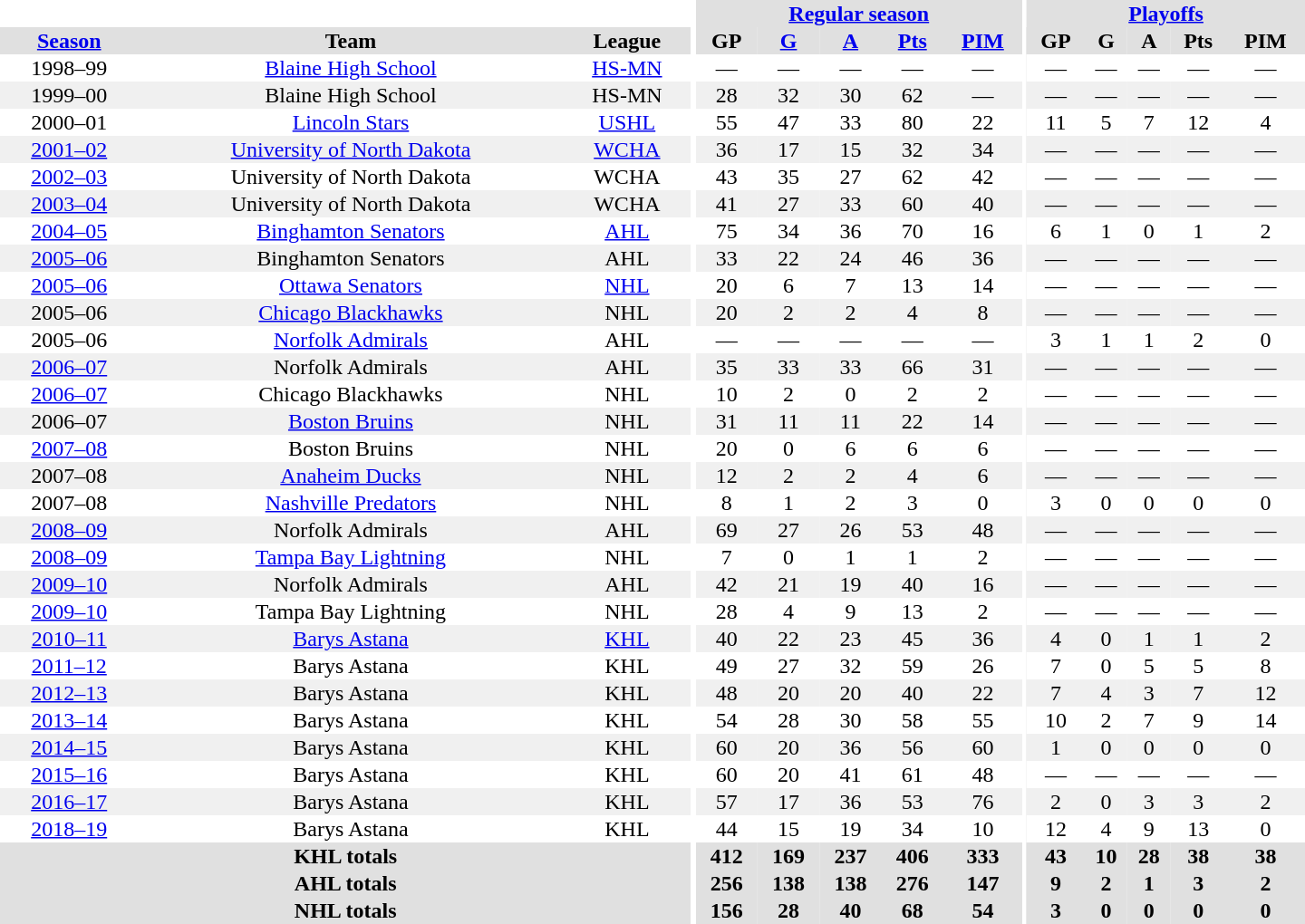<table border="0" cellpadding="1" cellspacing="0" style="text-align:center; width:60em">
<tr bgcolor="#e0e0e0">
<th colspan="3" bgcolor="#ffffff"></th>
<th rowspan="100" bgcolor="#ffffff"></th>
<th colspan="5"><a href='#'>Regular season</a></th>
<th rowspan="100" bgcolor="#ffffff"></th>
<th colspan="5"><a href='#'>Playoffs</a></th>
</tr>
<tr bgcolor="#e0e0e0">
<th><a href='#'>Season</a></th>
<th>Team</th>
<th>League</th>
<th>GP</th>
<th><a href='#'>G</a></th>
<th><a href='#'>A</a></th>
<th><a href='#'>Pts</a></th>
<th><a href='#'>PIM</a></th>
<th>GP</th>
<th>G</th>
<th>A</th>
<th>Pts</th>
<th>PIM</th>
</tr>
<tr>
<td>1998–99</td>
<td><a href='#'>Blaine High School</a></td>
<td><a href='#'>HS-MN</a></td>
<td>—</td>
<td>—</td>
<td>—</td>
<td>—</td>
<td>—</td>
<td>—</td>
<td>—</td>
<td>—</td>
<td>—</td>
<td>—</td>
</tr>
<tr bgcolor="#f0f0f0">
<td>1999–00</td>
<td>Blaine High School</td>
<td>HS-MN</td>
<td>28</td>
<td>32</td>
<td>30</td>
<td>62</td>
<td>—</td>
<td>—</td>
<td>—</td>
<td>—</td>
<td>—</td>
<td>—</td>
</tr>
<tr>
<td>2000–01</td>
<td><a href='#'>Lincoln Stars</a></td>
<td><a href='#'>USHL</a></td>
<td>55</td>
<td>47</td>
<td>33</td>
<td>80</td>
<td>22</td>
<td>11</td>
<td>5</td>
<td>7</td>
<td>12</td>
<td>4</td>
</tr>
<tr bgcolor="#f0f0f0">
<td><a href='#'>2001–02</a></td>
<td><a href='#'>University of North Dakota</a></td>
<td><a href='#'>WCHA</a></td>
<td>36</td>
<td>17</td>
<td>15</td>
<td>32</td>
<td>34</td>
<td>—</td>
<td>—</td>
<td>—</td>
<td>—</td>
<td>—</td>
</tr>
<tr>
<td><a href='#'>2002–03</a></td>
<td>University of North Dakota</td>
<td>WCHA</td>
<td>43</td>
<td>35</td>
<td>27</td>
<td>62</td>
<td>42</td>
<td>—</td>
<td>—</td>
<td>—</td>
<td>—</td>
<td>—</td>
</tr>
<tr bgcolor="#f0f0f0">
<td><a href='#'>2003–04</a></td>
<td>University of North Dakota</td>
<td>WCHA</td>
<td>41</td>
<td>27</td>
<td>33</td>
<td>60</td>
<td>40</td>
<td>—</td>
<td>—</td>
<td>—</td>
<td>—</td>
<td>—</td>
</tr>
<tr>
<td><a href='#'>2004–05</a></td>
<td><a href='#'>Binghamton Senators</a></td>
<td><a href='#'>AHL</a></td>
<td>75</td>
<td>34</td>
<td>36</td>
<td>70</td>
<td>16</td>
<td>6</td>
<td>1</td>
<td>0</td>
<td>1</td>
<td>2</td>
</tr>
<tr bgcolor="#f0f0f0">
<td><a href='#'>2005–06</a></td>
<td>Binghamton Senators</td>
<td>AHL</td>
<td>33</td>
<td>22</td>
<td>24</td>
<td>46</td>
<td>36</td>
<td>—</td>
<td>—</td>
<td>—</td>
<td>—</td>
<td>—</td>
</tr>
<tr>
<td><a href='#'>2005–06</a></td>
<td><a href='#'>Ottawa Senators</a></td>
<td><a href='#'>NHL</a></td>
<td>20</td>
<td>6</td>
<td>7</td>
<td>13</td>
<td>14</td>
<td>—</td>
<td>—</td>
<td>—</td>
<td>—</td>
<td>—</td>
</tr>
<tr bgcolor="#f0f0f0">
<td>2005–06</td>
<td><a href='#'>Chicago Blackhawks</a></td>
<td>NHL</td>
<td>20</td>
<td>2</td>
<td>2</td>
<td>4</td>
<td>8</td>
<td>—</td>
<td>—</td>
<td>—</td>
<td>—</td>
<td>—</td>
</tr>
<tr>
<td>2005–06</td>
<td><a href='#'>Norfolk Admirals</a></td>
<td>AHL</td>
<td>—</td>
<td>—</td>
<td>—</td>
<td>—</td>
<td>—</td>
<td>3</td>
<td>1</td>
<td>1</td>
<td>2</td>
<td>0</td>
</tr>
<tr bgcolor="#f0f0f0">
<td><a href='#'>2006–07</a></td>
<td>Norfolk Admirals</td>
<td>AHL</td>
<td>35</td>
<td>33</td>
<td>33</td>
<td>66</td>
<td>31</td>
<td>—</td>
<td>—</td>
<td>—</td>
<td>—</td>
<td>—</td>
</tr>
<tr>
<td><a href='#'>2006–07</a></td>
<td>Chicago Blackhawks</td>
<td>NHL</td>
<td>10</td>
<td>2</td>
<td>0</td>
<td>2</td>
<td>2</td>
<td>—</td>
<td>—</td>
<td>—</td>
<td>—</td>
<td>—</td>
</tr>
<tr bgcolor="#f0f0f0">
<td>2006–07</td>
<td><a href='#'>Boston Bruins</a></td>
<td>NHL</td>
<td>31</td>
<td>11</td>
<td>11</td>
<td>22</td>
<td>14</td>
<td>—</td>
<td>—</td>
<td>—</td>
<td>—</td>
<td>—</td>
</tr>
<tr>
<td><a href='#'>2007–08</a></td>
<td>Boston Bruins</td>
<td>NHL</td>
<td>20</td>
<td>0</td>
<td>6</td>
<td>6</td>
<td>6</td>
<td>—</td>
<td>—</td>
<td>—</td>
<td>—</td>
<td>—</td>
</tr>
<tr bgcolor="#f0f0f0">
<td>2007–08</td>
<td><a href='#'>Anaheim Ducks</a></td>
<td>NHL</td>
<td>12</td>
<td>2</td>
<td>2</td>
<td>4</td>
<td>6</td>
<td>—</td>
<td>—</td>
<td>—</td>
<td>—</td>
<td>—</td>
</tr>
<tr>
<td>2007–08</td>
<td><a href='#'>Nashville Predators</a></td>
<td>NHL</td>
<td>8</td>
<td>1</td>
<td>2</td>
<td>3</td>
<td>0</td>
<td>3</td>
<td>0</td>
<td>0</td>
<td>0</td>
<td>0</td>
</tr>
<tr bgcolor="#f0f0f0">
<td><a href='#'>2008–09</a></td>
<td>Norfolk Admirals</td>
<td>AHL</td>
<td>69</td>
<td>27</td>
<td>26</td>
<td>53</td>
<td>48</td>
<td>—</td>
<td>—</td>
<td>—</td>
<td>—</td>
<td>—</td>
</tr>
<tr>
<td><a href='#'>2008–09</a></td>
<td><a href='#'>Tampa Bay Lightning</a></td>
<td>NHL</td>
<td>7</td>
<td>0</td>
<td>1</td>
<td>1</td>
<td>2</td>
<td>—</td>
<td>—</td>
<td>—</td>
<td>—</td>
<td>—</td>
</tr>
<tr bgcolor="#f0f0f0">
<td><a href='#'>2009–10</a></td>
<td>Norfolk Admirals</td>
<td>AHL</td>
<td>42</td>
<td>21</td>
<td>19</td>
<td>40</td>
<td>16</td>
<td>—</td>
<td>—</td>
<td>—</td>
<td>—</td>
<td>—</td>
</tr>
<tr>
<td><a href='#'>2009–10</a></td>
<td>Tampa Bay Lightning</td>
<td>NHL</td>
<td>28</td>
<td>4</td>
<td>9</td>
<td>13</td>
<td>2</td>
<td>—</td>
<td>—</td>
<td>—</td>
<td>—</td>
<td>—</td>
</tr>
<tr bgcolor="#f0f0f0">
<td><a href='#'>2010–11</a></td>
<td><a href='#'>Barys Astana</a></td>
<td><a href='#'>KHL</a></td>
<td>40</td>
<td>22</td>
<td>23</td>
<td>45</td>
<td>36</td>
<td>4</td>
<td>0</td>
<td>1</td>
<td>1</td>
<td>2</td>
</tr>
<tr>
<td><a href='#'>2011–12</a></td>
<td>Barys Astana</td>
<td>KHL</td>
<td>49</td>
<td>27</td>
<td>32</td>
<td>59</td>
<td>26</td>
<td>7</td>
<td>0</td>
<td>5</td>
<td>5</td>
<td>8</td>
</tr>
<tr bgcolor="#f0f0f0">
<td><a href='#'>2012–13</a></td>
<td>Barys Astana</td>
<td>KHL</td>
<td>48</td>
<td>20</td>
<td>20</td>
<td>40</td>
<td>22</td>
<td>7</td>
<td>4</td>
<td>3</td>
<td>7</td>
<td>12</td>
</tr>
<tr>
<td><a href='#'>2013–14</a></td>
<td>Barys Astana</td>
<td>KHL</td>
<td>54</td>
<td>28</td>
<td>30</td>
<td>58</td>
<td>55</td>
<td>10</td>
<td>2</td>
<td>7</td>
<td>9</td>
<td>14</td>
</tr>
<tr bgcolor="#f0f0f0">
<td><a href='#'>2014–15</a></td>
<td>Barys Astana</td>
<td>KHL</td>
<td>60</td>
<td>20</td>
<td>36</td>
<td>56</td>
<td>60</td>
<td>1</td>
<td>0</td>
<td>0</td>
<td>0</td>
<td>0</td>
</tr>
<tr>
<td><a href='#'>2015–16</a></td>
<td>Barys Astana</td>
<td>KHL</td>
<td>60</td>
<td>20</td>
<td>41</td>
<td>61</td>
<td>48</td>
<td>—</td>
<td>—</td>
<td>—</td>
<td>—</td>
<td>—</td>
</tr>
<tr bgcolor="#f0f0f0">
<td><a href='#'>2016–17</a></td>
<td>Barys Astana</td>
<td>KHL</td>
<td>57</td>
<td>17</td>
<td>36</td>
<td>53</td>
<td>76</td>
<td>2</td>
<td>0</td>
<td>3</td>
<td>3</td>
<td>2</td>
</tr>
<tr>
<td><a href='#'>2018–19</a></td>
<td>Barys Astana</td>
<td>KHL</td>
<td>44</td>
<td>15</td>
<td>19</td>
<td>34</td>
<td>10</td>
<td>12</td>
<td>4</td>
<td>9</td>
<td>13</td>
<td>0</td>
</tr>
<tr bgcolor="#e0e0e0">
<th colspan="3">KHL totals</th>
<th>412</th>
<th>169</th>
<th>237</th>
<th>406</th>
<th>333</th>
<th>43</th>
<th>10</th>
<th>28</th>
<th>38</th>
<th>38</th>
</tr>
<tr bgcolor="#e0e0e0">
<th colspan="3">AHL totals</th>
<th>256</th>
<th>138</th>
<th>138</th>
<th>276</th>
<th>147</th>
<th>9</th>
<th>2</th>
<th>1</th>
<th>3</th>
<th>2</th>
</tr>
<tr bgcolor="#e0e0e0">
<th colspan="3">NHL totals</th>
<th>156</th>
<th>28</th>
<th>40</th>
<th>68</th>
<th>54</th>
<th>3</th>
<th>0</th>
<th>0</th>
<th>0</th>
<th>0</th>
</tr>
</table>
